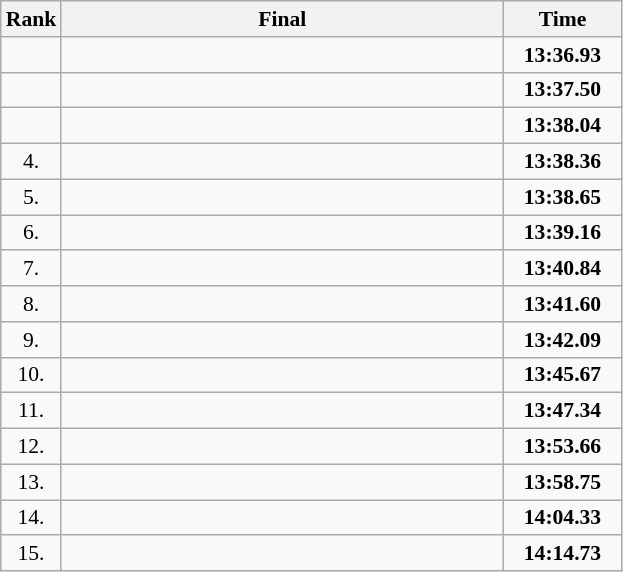<table class="wikitable" style="border-collapse: collapse; font-size: 90%;">
<tr>
<th>Rank</th>
<th style="width: 20em">Final</th>
<th style="width: 5em">Time</th>
</tr>
<tr>
<td align="center"></td>
<td></td>
<td align="center"><strong>13:36.93</strong></td>
</tr>
<tr>
<td align="center"></td>
<td></td>
<td align="center"><strong>13:37.50</strong></td>
</tr>
<tr>
<td align="center"></td>
<td></td>
<td align="center"><strong>13:38.04</strong></td>
</tr>
<tr>
<td align="center">4.</td>
<td></td>
<td align="center"><strong>13:38.36</strong></td>
</tr>
<tr>
<td align="center">5.</td>
<td></td>
<td align="center"><strong>13:38.65</strong></td>
</tr>
<tr>
<td align="center">6.</td>
<td></td>
<td align="center"><strong>13:39.16</strong></td>
</tr>
<tr>
<td align="center">7.</td>
<td></td>
<td align="center"><strong>13:40.84</strong></td>
</tr>
<tr>
<td align="center">8.</td>
<td></td>
<td align="center"><strong>13:41.60</strong></td>
</tr>
<tr>
<td align="center">9.</td>
<td></td>
<td align="center"><strong>13:42.09</strong></td>
</tr>
<tr>
<td align="center">10.</td>
<td></td>
<td align="center"><strong>13:45.67</strong></td>
</tr>
<tr>
<td align="center">11.</td>
<td></td>
<td align="center"><strong>13:47.34</strong></td>
</tr>
<tr>
<td align="center">12.</td>
<td></td>
<td align="center"><strong>13:53.66</strong></td>
</tr>
<tr>
<td align="center">13.</td>
<td></td>
<td align="center"><strong>13:58.75</strong></td>
</tr>
<tr>
<td align="center">14.</td>
<td></td>
<td align="center"><strong>14:04.33</strong></td>
</tr>
<tr>
<td align="center">15.</td>
<td></td>
<td align="center"><strong>14:14.73</strong></td>
</tr>
</table>
